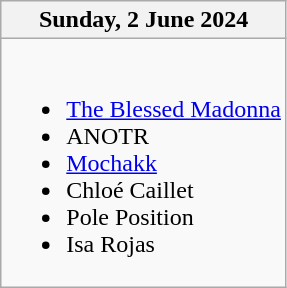<table class="wikitable">
<tr>
<th>Sunday, 2 June 2024</th>
</tr>
<tr>
<td><br><ul><li><a href='#'>The Blessed Madonna</a></li><li>ANOTR</li><li><a href='#'>Mochakk</a></li><li>Chloé Caillet</li><li>Pole Position</li><li>Isa Rojas</li></ul></td>
</tr>
</table>
